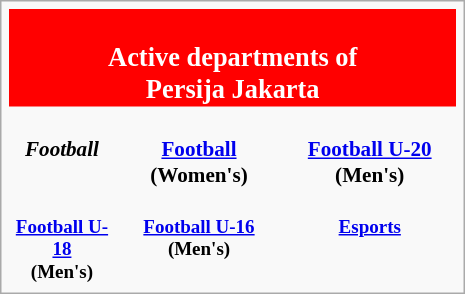<table class="infobox" style="font-size: 88%; width: 22em; text-align: center">
<tr>
<th colspan=3 style="font-size: 125%; background-color:#FF0000; color:white; text-align:center;"><br>Active departments of<br>Persija Jakarta</th>
</tr>
<tr style="text-align: center">
<td><br><strong><em>Football</em></strong></td>
<td><br><strong><a href='#'>Football</a> (Women's)</strong></td>
<td><br><strong><a href='#'>Football U-20</a> (Men's)</strong></td>
</tr>
<tr style="font-size: 90%; text-align: center">
<td><br><strong><a href='#'>Football U-18</a><br> (Men's)</strong></td>
<td><br><strong><a href='#'>Football U-16</a><br> (Men's)</strong></td>
<td><br><strong><a href='#'>Esports</a></strong></td>
</tr>
</table>
